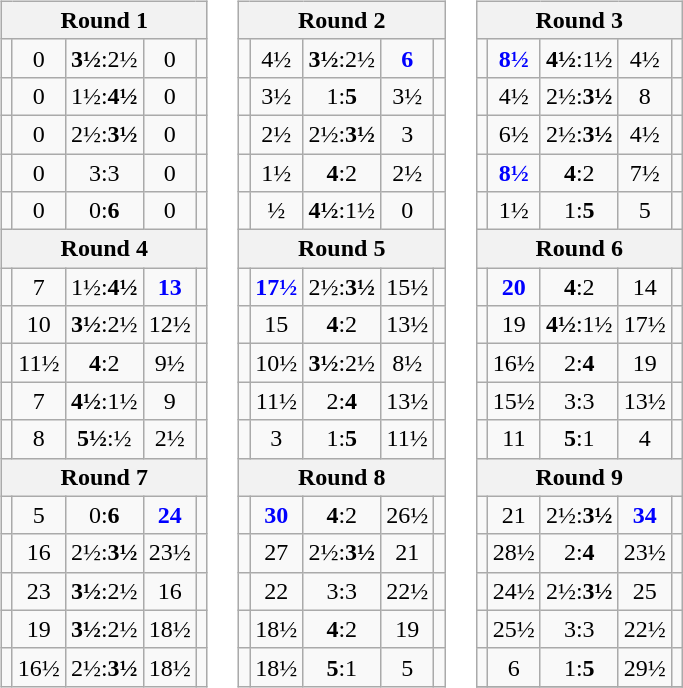<table>
<tr>
<td><br><table class="wikitable">
<tr>
<th colspan=5>Round 1 </th>
</tr>
<tr>
<td style="color: blue"></td>
<td align="center">0</td>
<td align="center"><strong>3½</strong>:2½</td>
<td align="center">0</td>
<td style="color: blue"></td>
</tr>
<tr>
<td style="color: blue"></td>
<td align="center">0</td>
<td align="center">1½:<strong>4½</strong></td>
<td align="center">0</td>
<td style="color: blue"></td>
</tr>
<tr>
<td style="color: blue"></td>
<td align="center">0</td>
<td align="center">2½:<strong>3½</strong></td>
<td align="center">0</td>
<td style="color: blue"></td>
</tr>
<tr>
<td style="color: blue"></td>
<td align="center">0</td>
<td align="center">3:3</td>
<td align="center">0</td>
<td style="color: blue"></td>
</tr>
<tr>
<td style="color: blue"></td>
<td align="center">0</td>
<td align="center">0:<strong>6</strong></td>
<td align="center">0</td>
<td style="color: blue"></td>
</tr>
<tr>
<th colspan=5>Round 4 </th>
</tr>
<tr>
<td style="color: blue"></td>
<td align="center">7</td>
<td align="center">1½:<strong>4½</strong></td>
<td align="center" style="color:blue"><strong>13</strong></td>
<td style="color: blue"></td>
</tr>
<tr>
<td style="color: blue"></td>
<td align="center">10</td>
<td align="center"><strong>3½</strong>:2½</td>
<td align="center">12½</td>
<td style="color: blue"></td>
</tr>
<tr>
<td style="color: blue"></td>
<td align="center">11½</td>
<td align="center"><strong>4</strong>:2</td>
<td align="center">9½</td>
<td style="color: blue"></td>
</tr>
<tr>
<td style="color: blue"></td>
<td align="center">7</td>
<td align="center"><strong>4½</strong>:1½</td>
<td align="center">9</td>
<td style="color: blue"></td>
</tr>
<tr>
<td style="color: blue"></td>
<td align="center">8</td>
<td align="center"><strong>5½</strong>:½</td>
<td align="center">2½</td>
<td style="color: blue"></td>
</tr>
<tr>
<th colspan=5>Round 7</th>
</tr>
<tr>
<td style="color: blue"></td>
<td align="center">5</td>
<td align="center">0:<strong>6</strong></td>
<td align="center" style="color:blue"><strong>24</strong></td>
<td style="color: blue"></td>
</tr>
<tr>
<td style="color: blue"></td>
<td align="center">16</td>
<td align="center">2½:<strong>3½</strong></td>
<td align="center">23½</td>
<td style="color: blue"></td>
</tr>
<tr>
<td style="color: blue"></td>
<td align="center">23</td>
<td align="center"><strong>3½</strong>:2½</td>
<td align="center">16</td>
<td style="color: blue"></td>
</tr>
<tr>
<td style="color: blue"></td>
<td align="center">19</td>
<td align="center"><strong>3½</strong>:2½</td>
<td align="center">18½</td>
<td style="color: blue"></td>
</tr>
<tr>
<td style="color: blue"></td>
<td align="center">16½</td>
<td align="center">2½:<strong>3½</strong></td>
<td align="center">18½</td>
<td style="color: blue"></td>
</tr>
</table>
</td>
<td><br><table class="wikitable">
<tr>
<th colspan=5>Round 2</th>
</tr>
<tr>
<td style="color: blue"></td>
<td align="center">4½</td>
<td align="center"><strong>3½</strong>:2½</td>
<td align="center" style="color:blue"><strong>6</strong></td>
<td style="color: blue"></td>
</tr>
<tr>
<td style="color: blue"></td>
<td align="center">3½</td>
<td align="center">1:<strong>5</strong></td>
<td align="center">3½</td>
<td style="color: blue"></td>
</tr>
<tr>
<td style="color: blue"></td>
<td align="center">2½</td>
<td align="center">2½:<strong>3½</strong></td>
<td align="center">3</td>
<td style="color: blue"></td>
</tr>
<tr>
<td style="color: blue"></td>
<td align="center">1½</td>
<td align="center"><strong>4</strong>:2</td>
<td align="center">2½</td>
<td style="color: blue"></td>
</tr>
<tr>
<td style="color: blue"></td>
<td align="center">½</td>
<td align="center"><strong>4½</strong>:1½</td>
<td align="center">0</td>
<td style="color: blue"></td>
</tr>
<tr>
<th colspan=5>Round 5</th>
</tr>
<tr>
<td style="color: blue"></td>
<td align="center" style="color:blue"><strong>17½</strong></td>
<td align="center">2½:<strong>3½</strong></td>
<td align="center">15½</td>
<td style="color: blue"></td>
</tr>
<tr>
<td style="color: blue"></td>
<td align="center">15</td>
<td align="center"><strong>4</strong>:2</td>
<td align="center">13½</td>
<td style="color: blue"></td>
</tr>
<tr>
<td style="color: blue"></td>
<td align="center">10½</td>
<td align="center"><strong>3½</strong>:2½</td>
<td align="center">8½</td>
<td style="color: blue"></td>
</tr>
<tr>
<td style="color: blue"></td>
<td align="center">11½</td>
<td align="center">2:<strong>4</strong></td>
<td align="center">13½</td>
<td style="color: blue"></td>
</tr>
<tr>
<td style="color: blue"></td>
<td align="center">3</td>
<td align="center">1:<strong>5</strong></td>
<td align="center">11½</td>
<td style="color: blue"></td>
</tr>
<tr>
<th colspan=5>Round 8</th>
</tr>
<tr>
<td style="color: blue"></td>
<td align="center" style="color:blue"><strong>30</strong></td>
<td align="center"><strong>4</strong>:2</td>
<td align="center">26½</td>
<td style="color: blue"></td>
</tr>
<tr>
<td style="color: blue"></td>
<td align="center">27</td>
<td align="center">2½:<strong>3½</strong></td>
<td align="center">21</td>
<td style="color: blue"></td>
</tr>
<tr>
<td style="color: blue"></td>
<td align="center">22</td>
<td align="center">3:3</td>
<td align="center">22½</td>
<td style="color: blue"></td>
</tr>
<tr>
<td style="color: blue"></td>
<td align="center">18½</td>
<td align="center"><strong>4</strong>:2</td>
<td align="center">19</td>
<td style="color: blue"></td>
</tr>
<tr>
<td style="color: blue"></td>
<td align="center">18½</td>
<td align="center"><strong>5</strong>:1</td>
<td align="center">5</td>
<td style="color: blue"></td>
</tr>
</table>
</td>
<td><br><table class="wikitable">
<tr>
<th colspan=5>Round 3</th>
</tr>
<tr>
<td style="color: blue"></td>
<td align="center" style="color:blue"><strong>8½</strong></td>
<td align="center"><strong>4½</strong>:1½</td>
<td align="center">4½</td>
<td style="color: blue"></td>
</tr>
<tr>
<td style="color: blue"></td>
<td align="center">4½</td>
<td align="center">2½:<strong>3½</strong></td>
<td align="center">8</td>
<td style="color: blue"></td>
</tr>
<tr>
<td style="color: blue"></td>
<td align="center">6½</td>
<td align="center">2½:<strong>3½</strong></td>
<td align="center">4½</td>
<td style="color: blue"></td>
</tr>
<tr>
<td style="color: blue"></td>
<td align="center" style="color:blue"><strong>8½</strong></td>
<td align="center"><strong>4</strong>:2</td>
<td align="center">7½</td>
<td style="color: blue"></td>
</tr>
<tr>
<td style="color: blue"></td>
<td align="center">1½</td>
<td align="center">1:<strong>5</strong></td>
<td align="center">5</td>
<td style="color: blue"></td>
</tr>
<tr>
<th colspan=5>Round 6</th>
</tr>
<tr>
<td style="color: blue"></td>
<td align="center" style="color:blue"><strong>20</strong></td>
<td align="center"><strong>4</strong>:2</td>
<td align="center">14</td>
<td style="color: blue"></td>
</tr>
<tr>
<td style="color: blue"></td>
<td align="center">19</td>
<td align="center"><strong>4½</strong>:1½</td>
<td align="center">17½</td>
<td style="color: blue"></td>
</tr>
<tr>
<td style="color: blue"></td>
<td align="center">16½</td>
<td align="center">2:<strong>4</strong></td>
<td align="center">19</td>
<td style="color: blue"></td>
</tr>
<tr>
<td style="color: blue"></td>
<td align="center">15½</td>
<td align="center">3:3</td>
<td align="center">13½</td>
<td style="color: blue"></td>
</tr>
<tr>
<td style="color: blue"></td>
<td align="center">11</td>
<td align="center"><strong>5</strong>:1</td>
<td align="center">4</td>
<td style="color: blue"></td>
</tr>
<tr>
<th colspan=5>Round 9</th>
</tr>
<tr>
<td style="color: blue"></td>
<td align="center">21</td>
<td align="center">2½:<strong>3½</strong></td>
<td align="center" style="color:blue"><strong>34</strong></td>
<td style="color: blue"></td>
</tr>
<tr>
<td style="color: blue"></td>
<td align="center">28½</td>
<td align="center">2:<strong>4</strong></td>
<td align="center">23½</td>
<td style="color: blue"></td>
</tr>
<tr>
<td style="color: blue"></td>
<td align="center">24½</td>
<td align="center">2½:<strong>3½</strong></td>
<td align="center">25</td>
<td style="color: blue"></td>
</tr>
<tr>
<td style="color: blue"></td>
<td align="center">25½</td>
<td align="center">3:3</td>
<td align="center">22½</td>
<td style="color: blue"></td>
</tr>
<tr>
<td style="color: blue"></td>
<td align="center">6</td>
<td align="center">1:<strong>5</strong></td>
<td align="center">29½</td>
<td style="color: blue"></td>
</tr>
<tr>
</tr>
</table>
</td>
</tr>
</table>
